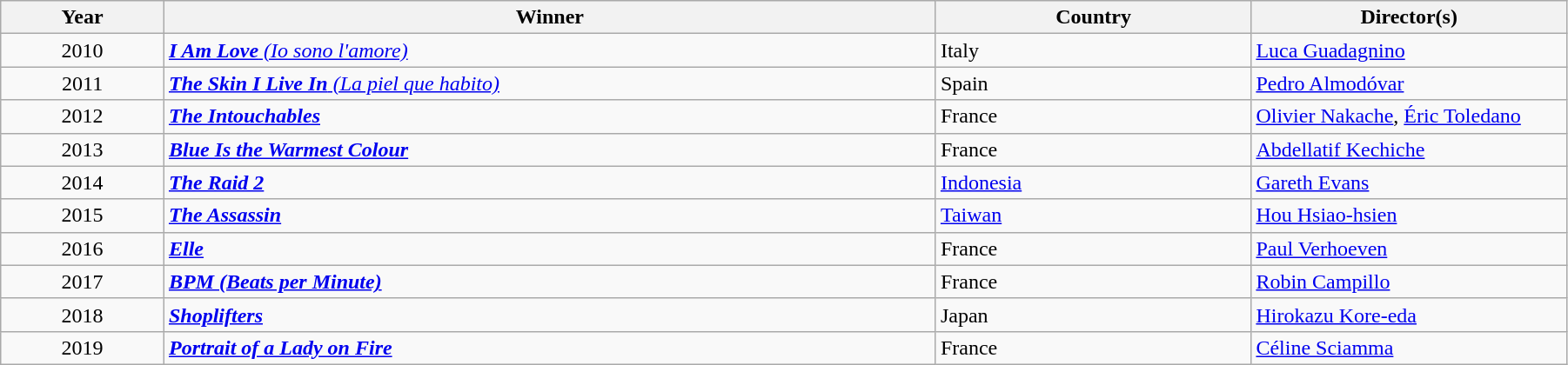<table class="wikitable" width="95%" cellpadding="5">
<tr>
<th width="100"><strong>Year</strong></th>
<th width="500"><strong>Winner</strong></th>
<th width="200"><strong>Country</strong></th>
<th width="200"><strong>Director(s)</strong></th>
</tr>
<tr>
<td style="text-align:center;">2010</td>
<td><em><a href='#'><strong>I Am Love</strong> (Io sono l'amore)</a></em></td>
<td>Italy</td>
<td><a href='#'>Luca Guadagnino</a></td>
</tr>
<tr>
<td style="text-align:center;">2011</td>
<td><em><a href='#'><strong>The Skin I Live In</strong> (La piel que habito)</a></em></td>
<td>Spain</td>
<td><a href='#'>Pedro Almodóvar</a></td>
</tr>
<tr>
<td style="text-align:center;">2012</td>
<td><strong><em><a href='#'>The Intouchables</a></em></strong></td>
<td>France</td>
<td><a href='#'>Olivier Nakache</a>, <a href='#'>Éric Toledano</a></td>
</tr>
<tr>
<td style="text-align:center;">2013</td>
<td><strong><em><a href='#'>Blue Is the Warmest Colour</a></em></strong></td>
<td>France</td>
<td><a href='#'>Abdellatif Kechiche</a></td>
</tr>
<tr>
<td style="text-align:center;">2014</td>
<td><strong><em><a href='#'>The Raid 2</a></em></strong></td>
<td><a href='#'>Indonesia</a></td>
<td><a href='#'>Gareth Evans</a></td>
</tr>
<tr>
<td style="text-align:center;">2015</td>
<td><strong><em><a href='#'>The Assassin</a></em></strong></td>
<td><a href='#'>Taiwan</a></td>
<td><a href='#'>Hou Hsiao-hsien</a></td>
</tr>
<tr>
<td style="text-align:center;">2016</td>
<td><strong><em><a href='#'>Elle</a></em></strong></td>
<td>France</td>
<td><a href='#'>Paul Verhoeven</a></td>
</tr>
<tr>
<td style="text-align:center;">2017</td>
<td><strong><em><a href='#'>BPM (Beats per Minute)</a></em></strong></td>
<td>France</td>
<td><a href='#'>Robin Campillo</a></td>
</tr>
<tr>
<td style="text-align:center;">2018</td>
<td><strong><em><a href='#'>Shoplifters</a></em></strong></td>
<td>Japan</td>
<td><a href='#'>Hirokazu Kore-eda</a></td>
</tr>
<tr>
<td style="text-align:center;">2019</td>
<td><strong><em><a href='#'>Portrait of a Lady on Fire</a></em></strong></td>
<td>France</td>
<td><a href='#'>Céline Sciamma</a></td>
</tr>
</table>
